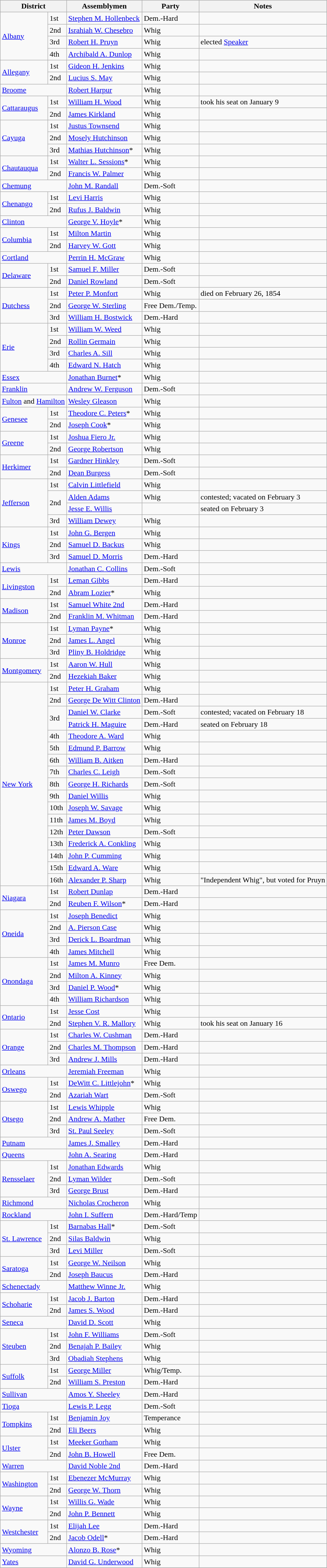<table class=wikitable>
<tr>
<th colspan="2">District</th>
<th>Assemblymen</th>
<th>Party</th>
<th>Notes</th>
</tr>
<tr>
<td rowspan="4"><a href='#'>Albany</a></td>
<td>1st</td>
<td><a href='#'>Stephen M. Hollenbeck</a></td>
<td>Dem.-Hard</td>
<td></td>
</tr>
<tr>
<td>2nd</td>
<td><a href='#'>Israhiah W. Chesebro</a></td>
<td>Whig</td>
<td></td>
</tr>
<tr>
<td>3rd</td>
<td><a href='#'>Robert H. Pruyn</a></td>
<td>Whig</td>
<td>elected <a href='#'>Speaker</a></td>
</tr>
<tr>
<td>4th</td>
<td><a href='#'>Archibald A. Dunlop</a></td>
<td>Whig</td>
<td></td>
</tr>
<tr>
<td rowspan="2"><a href='#'>Allegany</a></td>
<td>1st</td>
<td><a href='#'>Gideon H. Jenkins</a></td>
<td>Whig</td>
<td></td>
</tr>
<tr>
<td>2nd</td>
<td><a href='#'>Lucius S. May</a></td>
<td>Whig</td>
<td></td>
</tr>
<tr>
<td colspan="2"><a href='#'>Broome</a></td>
<td><a href='#'>Robert Harpur</a></td>
<td>Whig</td>
<td></td>
</tr>
<tr>
<td rowspan="2"><a href='#'>Cattaraugus</a></td>
<td>1st</td>
<td><a href='#'>William H. Wood</a></td>
<td>Whig</td>
<td>took his seat on January 9</td>
</tr>
<tr>
<td>2nd</td>
<td><a href='#'>James Kirkland</a></td>
<td>Whig</td>
<td></td>
</tr>
<tr>
<td rowspan="3"><a href='#'>Cayuga</a></td>
<td>1st</td>
<td><a href='#'>Justus Townsend</a></td>
<td>Whig</td>
<td></td>
</tr>
<tr>
<td>2nd</td>
<td><a href='#'>Mosely Hutchinson</a></td>
<td>Whig</td>
<td></td>
</tr>
<tr>
<td>3rd</td>
<td><a href='#'>Mathias Hutchinson</a>*</td>
<td>Whig</td>
<td></td>
</tr>
<tr>
<td rowspan="2"><a href='#'>Chautauqua</a></td>
<td>1st</td>
<td><a href='#'>Walter L. Sessions</a>*</td>
<td>Whig</td>
<td></td>
</tr>
<tr>
<td>2nd</td>
<td><a href='#'>Francis W. Palmer</a></td>
<td>Whig</td>
<td></td>
</tr>
<tr>
<td colspan="2"><a href='#'>Chemung</a></td>
<td><a href='#'>John M. Randall</a></td>
<td>Dem.-Soft</td>
<td></td>
</tr>
<tr>
<td rowspan="2"><a href='#'>Chenango</a></td>
<td>1st</td>
<td><a href='#'>Levi Harris</a></td>
<td>Whig</td>
<td></td>
</tr>
<tr>
<td>2nd</td>
<td><a href='#'>Rufus J. Baldwin</a></td>
<td>Whig</td>
<td></td>
</tr>
<tr>
<td colspan="2"><a href='#'>Clinton</a></td>
<td><a href='#'>George V. Hoyle</a>*</td>
<td>Whig</td>
<td></td>
</tr>
<tr>
<td rowspan="2"><a href='#'>Columbia</a></td>
<td>1st</td>
<td><a href='#'>Milton Martin</a></td>
<td>Whig</td>
<td></td>
</tr>
<tr>
<td>2nd</td>
<td><a href='#'>Harvey W. Gott</a></td>
<td>Whig</td>
<td></td>
</tr>
<tr>
<td colspan="2"><a href='#'>Cortland</a></td>
<td><a href='#'>Perrin H. McGraw</a></td>
<td>Whig</td>
<td></td>
</tr>
<tr>
<td rowspan="2"><a href='#'>Delaware</a></td>
<td>1st</td>
<td><a href='#'>Samuel F. Miller</a></td>
<td>Dem.-Soft</td>
<td></td>
</tr>
<tr>
<td>2nd</td>
<td><a href='#'>Daniel Rowland</a></td>
<td>Dem.-Soft</td>
<td></td>
</tr>
<tr>
<td rowspan="3"><a href='#'>Dutchess</a></td>
<td>1st</td>
<td><a href='#'>Peter P. Monfort</a></td>
<td>Whig</td>
<td>died on February 26, 1854</td>
</tr>
<tr>
<td>2nd</td>
<td><a href='#'>George W. Sterling</a></td>
<td>Free Dem./Temp.</td>
<td></td>
</tr>
<tr>
<td>3rd</td>
<td><a href='#'>William H. Bostwick</a></td>
<td>Dem.-Hard</td>
<td></td>
</tr>
<tr>
<td rowspan="4"><a href='#'>Erie</a></td>
<td>1st</td>
<td><a href='#'>William W. Weed</a></td>
<td>Whig</td>
<td></td>
</tr>
<tr>
<td>2nd</td>
<td><a href='#'>Rollin Germain</a></td>
<td>Whig</td>
<td></td>
</tr>
<tr>
<td>3rd</td>
<td><a href='#'>Charles A. Sill</a></td>
<td>Whig</td>
<td></td>
</tr>
<tr>
<td>4th</td>
<td><a href='#'>Edward N. Hatch</a></td>
<td>Whig</td>
<td></td>
</tr>
<tr>
<td colspan="2"><a href='#'>Essex</a></td>
<td><a href='#'>Jonathan Burnet</a>*</td>
<td>Whig</td>
<td></td>
</tr>
<tr>
<td colspan="2"><a href='#'>Franklin</a></td>
<td><a href='#'>Andrew W. Ferguson</a></td>
<td>Dem.-Soft</td>
<td></td>
</tr>
<tr>
<td colspan="2"><a href='#'>Fulton</a> and <a href='#'>Hamilton</a></td>
<td><a href='#'>Wesley Gleason</a></td>
<td>Whig</td>
<td></td>
</tr>
<tr>
<td rowspan="2"><a href='#'>Genesee</a></td>
<td>1st</td>
<td><a href='#'>Theodore C. Peters</a>*</td>
<td>Whig</td>
<td></td>
</tr>
<tr>
<td>2nd</td>
<td><a href='#'>Joseph Cook</a>*</td>
<td>Whig</td>
<td></td>
</tr>
<tr>
<td rowspan="2"><a href='#'>Greene</a></td>
<td>1st</td>
<td><a href='#'>Joshua Fiero Jr.</a></td>
<td>Whig</td>
<td></td>
</tr>
<tr>
<td>2nd</td>
<td><a href='#'>George Robertson</a></td>
<td>Whig</td>
<td></td>
</tr>
<tr>
<td rowspan="2"><a href='#'>Herkimer</a></td>
<td>1st</td>
<td><a href='#'>Gardner Hinkley</a></td>
<td>Dem.-Soft</td>
<td></td>
</tr>
<tr>
<td>2nd</td>
<td><a href='#'>Dean Burgess</a></td>
<td>Dem.-Soft</td>
<td></td>
</tr>
<tr>
<td rowspan="4"><a href='#'>Jefferson</a></td>
<td>1st</td>
<td><a href='#'>Calvin Littlefield</a></td>
<td>Whig</td>
<td></td>
</tr>
<tr>
<td rowspan="2">2nd</td>
<td><a href='#'>Alden Adams</a></td>
<td>Whig</td>
<td>contested; vacated on February 3</td>
</tr>
<tr>
<td><a href='#'>Jesse E. Willis</a></td>
<td></td>
<td>seated on February 3</td>
</tr>
<tr>
<td>3rd</td>
<td><a href='#'>William Dewey</a></td>
<td>Whig</td>
<td></td>
</tr>
<tr>
<td rowspan="3"><a href='#'>Kings</a></td>
<td>1st</td>
<td><a href='#'>John G. Bergen</a></td>
<td>Whig</td>
<td></td>
</tr>
<tr>
<td>2nd</td>
<td><a href='#'>Samuel D. Backus</a></td>
<td>Whig</td>
<td></td>
</tr>
<tr>
<td>3rd</td>
<td><a href='#'>Samuel D. Morris</a></td>
<td>Dem.-Hard</td>
<td></td>
</tr>
<tr>
<td colspan="2"><a href='#'>Lewis</a></td>
<td><a href='#'>Jonathan C. Collins</a></td>
<td>Dem.-Soft</td>
<td></td>
</tr>
<tr>
<td rowspan="2"><a href='#'>Livingston</a></td>
<td>1st</td>
<td><a href='#'>Leman Gibbs</a></td>
<td>Dem.-Hard</td>
<td></td>
</tr>
<tr>
<td>2nd</td>
<td><a href='#'>Abram Lozier</a>*</td>
<td>Whig</td>
<td></td>
</tr>
<tr>
<td rowspan="2"><a href='#'>Madison</a></td>
<td>1st</td>
<td><a href='#'>Samuel White 2nd</a></td>
<td>Dem.-Hard</td>
<td></td>
</tr>
<tr>
<td>2nd</td>
<td><a href='#'>Franklin M. Whitman</a></td>
<td>Dem.-Hard</td>
<td></td>
</tr>
<tr>
<td rowspan="3"><a href='#'>Monroe</a></td>
<td>1st</td>
<td><a href='#'>Lyman Payne</a>*</td>
<td>Whig</td>
<td></td>
</tr>
<tr>
<td>2nd</td>
<td><a href='#'>James L. Angel</a></td>
<td>Whig</td>
<td></td>
</tr>
<tr>
<td>3rd</td>
<td><a href='#'>Pliny B. Holdridge</a></td>
<td>Whig</td>
<td></td>
</tr>
<tr>
<td rowspan="2"><a href='#'>Montgomery</a></td>
<td>1st</td>
<td><a href='#'>Aaron W. Hull</a></td>
<td>Whig</td>
<td></td>
</tr>
<tr>
<td>2nd</td>
<td><a href='#'>Hezekiah Baker</a></td>
<td>Whig</td>
<td></td>
</tr>
<tr>
<td rowspan="17"><a href='#'>New York</a></td>
<td>1st</td>
<td><a href='#'>Peter H. Graham</a></td>
<td>Whig</td>
<td></td>
</tr>
<tr>
<td>2nd</td>
<td><a href='#'>George De Witt Clinton</a></td>
<td>Dem.-Hard</td>
<td></td>
</tr>
<tr>
<td rowspan="2">3rd</td>
<td><a href='#'>Daniel W. Clarke</a></td>
<td>Dem.-Soft</td>
<td>contested; vacated on February 18</td>
</tr>
<tr>
<td><a href='#'>Patrick H. Maguire</a></td>
<td>Dem.-Hard</td>
<td>seated on February 18</td>
</tr>
<tr>
<td>4th</td>
<td><a href='#'>Theodore A. Ward</a></td>
<td>Whig</td>
<td></td>
</tr>
<tr>
<td>5th</td>
<td><a href='#'>Edmund P. Barrow</a></td>
<td>Whig</td>
<td></td>
</tr>
<tr>
<td>6th</td>
<td><a href='#'>William B. Aitken</a></td>
<td>Dem.-Hard</td>
<td></td>
</tr>
<tr>
<td>7th</td>
<td><a href='#'>Charles C. Leigh</a></td>
<td>Dem.-Soft</td>
<td></td>
</tr>
<tr>
<td>8th</td>
<td><a href='#'>George H. Richards</a></td>
<td>Dem.-Soft</td>
<td></td>
</tr>
<tr>
<td>9th</td>
<td><a href='#'>Daniel Willis</a></td>
<td>Whig</td>
<td></td>
</tr>
<tr>
<td>10th</td>
<td><a href='#'>Joseph W. Savage</a></td>
<td>Whig</td>
<td></td>
</tr>
<tr>
<td>11th</td>
<td><a href='#'>James M. Boyd</a></td>
<td>Whig</td>
<td></td>
</tr>
<tr>
<td>12th</td>
<td><a href='#'>Peter Dawson</a></td>
<td>Dem.-Soft</td>
<td></td>
</tr>
<tr>
<td>13th</td>
<td><a href='#'>Frederick A. Conkling</a></td>
<td>Whig</td>
<td></td>
</tr>
<tr>
<td>14th</td>
<td><a href='#'>John P. Cumming</a></td>
<td>Whig</td>
<td></td>
</tr>
<tr>
<td>15th</td>
<td><a href='#'>Edward A. Ware</a></td>
<td>Whig</td>
<td></td>
</tr>
<tr>
<td>16th</td>
<td><a href='#'>Alexander P. Sharp</a></td>
<td>Whig</td>
<td>"Independent Whig", but voted for Pruyn</td>
</tr>
<tr>
<td rowspan="2"><a href='#'>Niagara</a></td>
<td>1st</td>
<td><a href='#'>Robert Dunlap</a></td>
<td>Dem.-Hard</td>
<td></td>
</tr>
<tr>
<td>2nd</td>
<td><a href='#'>Reuben F. Wilson</a>*</td>
<td>Dem.-Hard</td>
<td></td>
</tr>
<tr>
<td rowspan="4"><a href='#'>Oneida</a></td>
<td>1st</td>
<td><a href='#'>Joseph Benedict</a></td>
<td>Whig</td>
<td></td>
</tr>
<tr>
<td>2nd</td>
<td><a href='#'>A. Pierson Case</a></td>
<td>Whig</td>
<td></td>
</tr>
<tr>
<td>3rd</td>
<td><a href='#'>Derick L. Boardman</a></td>
<td>Whig</td>
<td></td>
</tr>
<tr>
<td>4th</td>
<td><a href='#'>James Mitchell</a></td>
<td>Whig</td>
<td></td>
</tr>
<tr>
<td rowspan="4"><a href='#'>Onondaga</a></td>
<td>1st</td>
<td><a href='#'>James M. Munro</a></td>
<td>Free Dem.</td>
<td></td>
</tr>
<tr>
<td>2nd</td>
<td><a href='#'>Milton A. Kinney</a></td>
<td>Whig</td>
<td></td>
</tr>
<tr>
<td>3rd</td>
<td><a href='#'>Daniel P. Wood</a>*</td>
<td>Whig</td>
<td></td>
</tr>
<tr>
<td>4th</td>
<td><a href='#'>William Richardson</a></td>
<td>Whig</td>
<td></td>
</tr>
<tr>
<td rowspan="2"><a href='#'>Ontario</a></td>
<td>1st</td>
<td><a href='#'>Jesse Cost</a></td>
<td>Whig</td>
<td></td>
</tr>
<tr>
<td>2nd</td>
<td><a href='#'>Stephen V. R. Mallory</a></td>
<td>Whig</td>
<td>took his seat on January 16</td>
</tr>
<tr>
<td rowspan="3"><a href='#'>Orange</a></td>
<td>1st</td>
<td><a href='#'>Charles W. Cushman</a></td>
<td>Dem.-Hard</td>
<td></td>
</tr>
<tr>
<td>2nd</td>
<td><a href='#'>Charles M. Thompson</a></td>
<td>Dem.-Hard</td>
<td></td>
</tr>
<tr>
<td>3rd</td>
<td><a href='#'>Andrew J. Mills</a></td>
<td>Dem.-Hard</td>
<td></td>
</tr>
<tr>
<td colspan="2"><a href='#'>Orleans</a></td>
<td><a href='#'>Jeremiah Freeman</a></td>
<td>Whig</td>
<td></td>
</tr>
<tr>
<td rowspan="2"><a href='#'>Oswego</a></td>
<td>1st</td>
<td><a href='#'>DeWitt C. Littlejohn</a>*</td>
<td>Whig</td>
<td></td>
</tr>
<tr>
<td>2nd</td>
<td><a href='#'>Azariah Wart</a></td>
<td>Dem.-Soft</td>
<td></td>
</tr>
<tr>
<td rowspan="3"><a href='#'>Otsego</a></td>
<td>1st</td>
<td><a href='#'>Lewis Whipple</a></td>
<td>Whig</td>
<td></td>
</tr>
<tr>
<td>2nd</td>
<td><a href='#'>Andrew A. Mather</a></td>
<td>Free Dem.</td>
<td></td>
</tr>
<tr>
<td>3rd</td>
<td><a href='#'>St. Paul Seeley</a></td>
<td>Dem.-Soft</td>
<td></td>
</tr>
<tr>
<td colspan="2"><a href='#'>Putnam</a></td>
<td><a href='#'>James J. Smalley</a></td>
<td>Dem.-Hard</td>
<td></td>
</tr>
<tr>
<td colspan="2"><a href='#'>Queens</a></td>
<td><a href='#'>John A. Searing</a></td>
<td>Dem.-Hard</td>
<td></td>
</tr>
<tr>
<td rowspan="3"><a href='#'>Rensselaer</a></td>
<td>1st</td>
<td><a href='#'>Jonathan Edwards</a></td>
<td>Whig</td>
<td></td>
</tr>
<tr>
<td>2nd</td>
<td><a href='#'>Lyman Wilder</a></td>
<td>Dem.-Soft</td>
<td></td>
</tr>
<tr>
<td>3rd</td>
<td><a href='#'>George Brust</a></td>
<td>Dem.-Hard</td>
<td></td>
</tr>
<tr>
<td colspan="2"><a href='#'>Richmond</a></td>
<td><a href='#'>Nicholas Crocheron</a></td>
<td>Whig</td>
<td></td>
</tr>
<tr>
<td colspan="2"><a href='#'>Rockland</a></td>
<td><a href='#'>John I. Suffern</a></td>
<td>Dem.-Hard/Temp</td>
<td></td>
</tr>
<tr>
<td rowspan="3"><a href='#'>St. Lawrence</a></td>
<td>1st</td>
<td><a href='#'>Barnabas Hall</a>*</td>
<td>Dem.-Soft</td>
<td></td>
</tr>
<tr>
<td>2nd</td>
<td><a href='#'>Silas Baldwin</a></td>
<td>Whig</td>
<td></td>
</tr>
<tr>
<td>3rd</td>
<td><a href='#'>Levi Miller</a></td>
<td>Dem.-Soft</td>
<td></td>
</tr>
<tr>
<td rowspan="2"><a href='#'>Saratoga</a></td>
<td>1st</td>
<td><a href='#'>George W. Neilson</a></td>
<td>Whig</td>
<td></td>
</tr>
<tr>
<td>2nd</td>
<td><a href='#'>Joseph Baucus</a></td>
<td>Dem.-Hard</td>
<td></td>
</tr>
<tr>
<td colspan="2"><a href='#'>Schenectady</a></td>
<td><a href='#'>Matthew Winne Jr.</a></td>
<td>Whig</td>
<td></td>
</tr>
<tr>
<td rowspan="2"><a href='#'>Schoharie</a></td>
<td>1st</td>
<td><a href='#'>Jacob J. Barton</a></td>
<td>Dem.-Hard</td>
<td></td>
</tr>
<tr>
<td>2nd</td>
<td><a href='#'>James S. Wood</a></td>
<td>Dem.-Hard</td>
<td></td>
</tr>
<tr>
<td colspan="2"><a href='#'>Seneca</a></td>
<td><a href='#'>David D. Scott</a></td>
<td>Whig</td>
<td></td>
</tr>
<tr>
<td rowspan="3"><a href='#'>Steuben</a></td>
<td>1st</td>
<td><a href='#'>John F. Williams</a></td>
<td>Dem.-Soft</td>
<td></td>
</tr>
<tr>
<td>2nd</td>
<td><a href='#'>Benajah P. Bailey</a></td>
<td>Whig</td>
<td></td>
</tr>
<tr>
<td>3rd</td>
<td><a href='#'>Obadiah Stephens</a></td>
<td>Whig</td>
<td></td>
</tr>
<tr>
<td rowspan="2"><a href='#'>Suffolk</a></td>
<td>1st</td>
<td><a href='#'>George Miller</a></td>
<td>Whig/Temp.</td>
<td></td>
</tr>
<tr>
<td>2nd</td>
<td><a href='#'>William S. Preston</a></td>
<td>Dem.-Hard</td>
<td></td>
</tr>
<tr>
<td colspan="2"><a href='#'>Sullivan</a></td>
<td><a href='#'>Amos Y. Sheeley</a></td>
<td>Dem.-Hard</td>
<td></td>
</tr>
<tr>
<td colspan="2"><a href='#'>Tioga</a></td>
<td><a href='#'>Lewis P. Legg</a></td>
<td>Dem.-Soft</td>
<td></td>
</tr>
<tr>
<td rowspan="2"><a href='#'>Tompkins</a></td>
<td>1st</td>
<td><a href='#'>Benjamin Joy</a></td>
<td>Temperance</td>
<td></td>
</tr>
<tr>
<td>2nd</td>
<td><a href='#'>Eli Beers</a></td>
<td>Whig</td>
<td></td>
</tr>
<tr>
<td rowspan="2"><a href='#'>Ulster</a></td>
<td>1st</td>
<td><a href='#'>Meeker Gorham</a></td>
<td>Whig</td>
<td></td>
</tr>
<tr>
<td>2nd</td>
<td><a href='#'>John B. Howell</a></td>
<td>Free Dem.</td>
<td></td>
</tr>
<tr>
<td colspan="2"><a href='#'>Warren</a></td>
<td><a href='#'>David Noble 2nd</a></td>
<td>Dem.-Hard</td>
<td></td>
</tr>
<tr>
<td rowspan="2"><a href='#'>Washington</a></td>
<td>1st</td>
<td><a href='#'>Ebenezer McMurray</a></td>
<td>Whig</td>
<td></td>
</tr>
<tr>
<td>2nd</td>
<td><a href='#'>George W. Thorn</a></td>
<td>Whig</td>
<td></td>
</tr>
<tr>
<td rowspan="2"><a href='#'>Wayne</a></td>
<td>1st</td>
<td><a href='#'>Willis G. Wade</a></td>
<td>Whig</td>
<td></td>
</tr>
<tr>
<td>2nd</td>
<td><a href='#'>John P. Bennett</a></td>
<td>Whig</td>
<td></td>
</tr>
<tr>
<td rowspan="2"><a href='#'>Westchester</a></td>
<td>1st</td>
<td><a href='#'>Elijah Lee</a></td>
<td>Dem.-Hard</td>
<td></td>
</tr>
<tr>
<td>2nd</td>
<td><a href='#'>Jacob Odell</a>*</td>
<td>Dem.-Hard</td>
<td></td>
</tr>
<tr>
<td colspan="2"><a href='#'>Wyoming</a></td>
<td><a href='#'>Alonzo B. Rose</a>*</td>
<td>Whig</td>
<td></td>
</tr>
<tr>
<td colspan="2"><a href='#'>Yates</a></td>
<td><a href='#'>David G. Underwood</a></td>
<td>Whig</td>
<td></td>
</tr>
<tr>
</tr>
</table>
